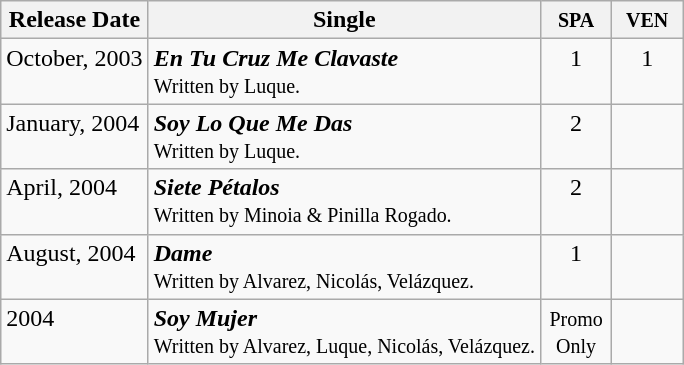<table class="wikitable">
<tr>
<th align="left" valign="top">Release Date</th>
<th align="left" valign="top">Single</th>
<th align="center" valign="top" width="40"><small>SPA</small></th>
<th align="center" valign="top" width="40"><small>VEN</small></th>
</tr>
<tr>
<td align="left" valign="top">October, 2003</td>
<td align="left" valign="top"><strong><em>En Tu Cruz Me Clavaste</em></strong><br><small>Written by Luque.</small></td>
<td align="center" valign="top">1</td>
<td align="center" valign="top">1</td>
</tr>
<tr>
<td align="left" valign="top">January, 2004</td>
<td align="left" valign="top"><strong><em>Soy Lo Que Me Das</em></strong><br><small>Written by Luque.</small></td>
<td align="center" valign="top">2</td>
<td align="center" valign="top"></td>
</tr>
<tr>
<td align="left" valign="top">April, 2004</td>
<td align="left" valign="top"><strong><em>Siete Pétalos</em></strong><br><small>Written by Minoia & Pinilla Rogado.</small></td>
<td align="center" valign="top">2</td>
<td align="center" valign="top"></td>
</tr>
<tr>
<td align="left" valign="top">August, 2004</td>
<td align="left" valign="top"><strong><em>Dame</em></strong><br><small>Written by Alvarez, Nicolás, Velázquez.</small></td>
<td align="center" valign="top">1</td>
<td align="center" valign="top"></td>
</tr>
<tr>
<td align="left" valign="top">2004</td>
<td align="left" valign="top"><strong><em>Soy Mujer</em></strong><br><small>Written by Alvarez, Luque, Nicolás, Velázquez.</small></td>
<td align="center" valign="top"><small>Promo<br>Only</small></td>
<td align="center" valign="top"></td>
</tr>
</table>
